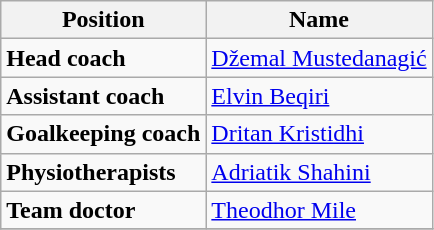<table class="wikitable">
<tr>
<th>Position</th>
<th>Name</th>
</tr>
<tr>
<td><strong>Head coach</strong></td>
<td> <a href='#'>Džemal Mustedanagić</a></td>
</tr>
<tr>
<td><strong>Assistant coach</strong></td>
<td> <a href='#'>Elvin Beqiri</a></td>
</tr>
<tr>
<td><strong>Goalkeeping coach</strong></td>
<td> <a href='#'>Dritan Kristidhi</a></td>
</tr>
<tr>
<td><strong>Physiotherapists</strong></td>
<td> <a href='#'>Adriatik Shahini</a></td>
</tr>
<tr>
<td><strong>Team doctor</strong></td>
<td> <a href='#'>Theodhor Mile</a></td>
</tr>
<tr>
</tr>
</table>
